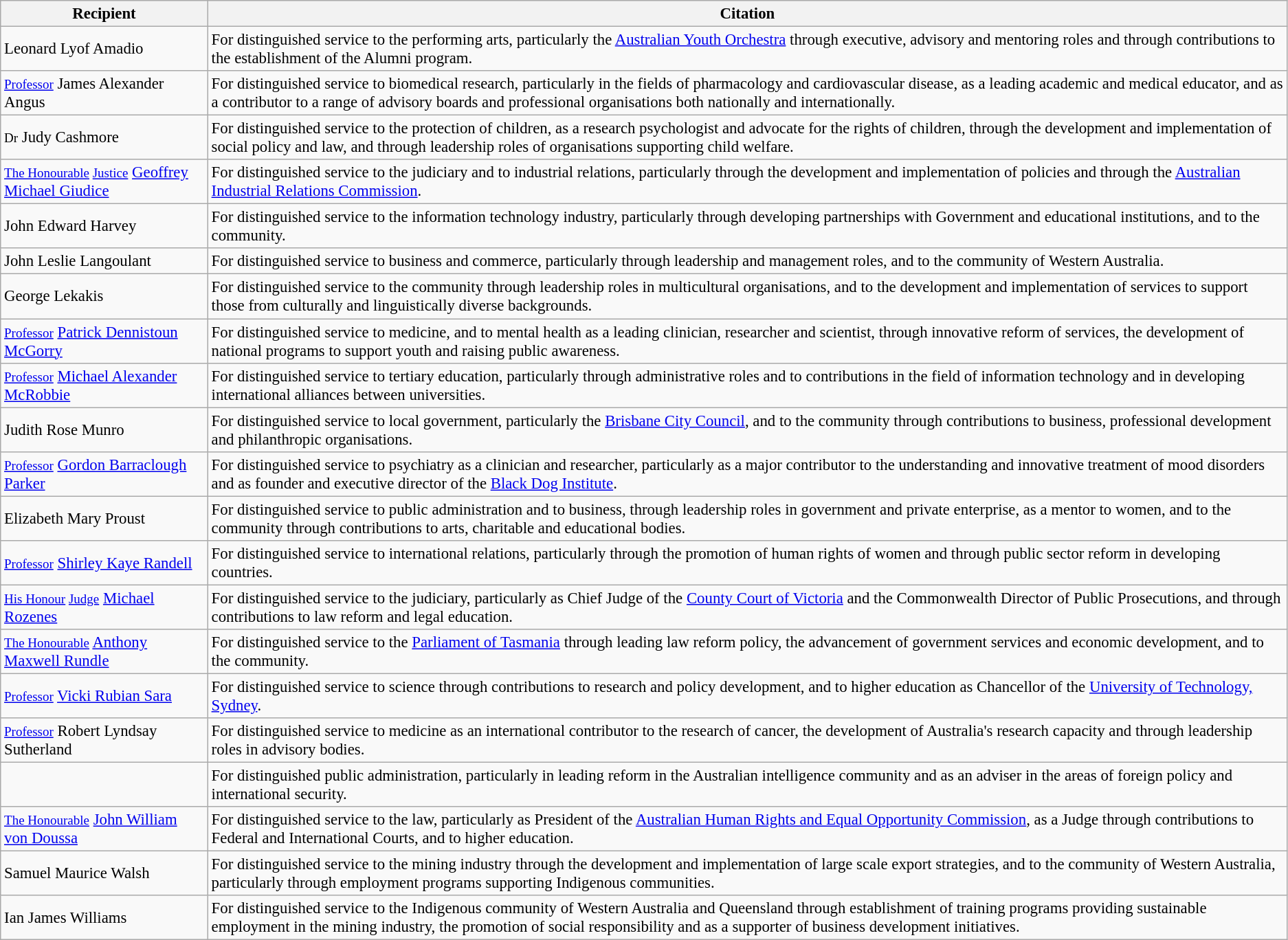<table class="wikitable" style="font-size:95%;">
<tr>
<th>Recipient</th>
<th>Citation</th>
</tr>
<tr>
<td>Leonard Lyof Amadio </td>
<td>For distinguished service to the performing arts, particularly the <a href='#'>Australian Youth Orchestra</a> through executive, advisory and mentoring roles and through contributions to the establishment of the Alumni program.</td>
</tr>
<tr>
<td><small><a href='#'>Professor</a></small> James Alexander Angus</td>
<td>For distinguished service to biomedical research, particularly in the fields of pharmacology and cardiovascular disease, as a leading academic and medical educator, and as a contributor to a range of advisory boards and professional organisations both nationally and internationally.</td>
</tr>
<tr>
<td><small>Dr</small> Judy Cashmore</td>
<td>For distinguished service to the protection of children, as a research psychologist and advocate for the rights of children, through the development and implementation of social policy and law, and through leadership roles of organisations supporting child welfare.</td>
</tr>
<tr>
<td><small><a href='#'>The Honourable</a> <a href='#'>Justice</a></small> <a href='#'>Geoffrey Michael Giudice</a></td>
<td>For distinguished service to the judiciary and to industrial relations, particularly through the development and implementation of policies and through the <a href='#'>Australian Industrial Relations Commission</a>.</td>
</tr>
<tr>
<td>John Edward Harvey </td>
<td>For distinguished service to the information technology industry, particularly through developing partnerships with Government and educational institutions, and to the community.</td>
</tr>
<tr>
<td>John Leslie Langoulant</td>
<td>For distinguished service to business and commerce, particularly through leadership and management roles, and to the community of Western Australia.</td>
</tr>
<tr>
<td>George Lekakis</td>
<td>For distinguished service to the community through leadership roles in multicultural organisations, and to the development and implementation of services to support those from culturally and linguistically diverse backgrounds.</td>
</tr>
<tr>
<td><small><a href='#'>Professor</a></small> <a href='#'>Patrick Dennistoun McGorry</a></td>
<td>For distinguished service to medicine, and to mental health as a leading clinician, researcher and scientist, through innovative reform of services, the development of national programs to support youth and raising public awareness.</td>
</tr>
<tr>
<td><small><a href='#'>Professor</a></small> <a href='#'>Michael Alexander McRobbie</a></td>
<td>For distinguished service to tertiary education, particularly through administrative roles and to contributions in the field of information technology and in developing international alliances between universities.</td>
</tr>
<tr>
<td>Judith Rose Munro</td>
<td>For distinguished service to local government, particularly the <a href='#'>Brisbane City Council</a>, and to the community through contributions to business, professional development and philanthropic organisations.</td>
</tr>
<tr>
<td><small><a href='#'>Professor</a></small> <a href='#'>Gordon Barraclough Parker</a></td>
<td>For distinguished service to psychiatry as a clinician and researcher, particularly as a major contributor to the understanding and innovative treatment of mood disorders and as founder and executive director of the <a href='#'>Black Dog Institute</a>.</td>
</tr>
<tr>
<td>Elizabeth Mary Proust</td>
<td>For distinguished service to public administration and to business, through leadership roles in government and private enterprise, as a mentor to women, and to the community through contributions to arts, charitable and educational bodies.</td>
</tr>
<tr>
<td><small><a href='#'>Professor</a></small> <a href='#'>Shirley Kaye Randell</a> </td>
<td>For distinguished service to international relations, particularly through the promotion of human rights of women and through public sector reform in developing countries.</td>
</tr>
<tr>
<td><small><a href='#'>His Honour</a> <a href='#'>Judge</a></small> <a href='#'>Michael Rozenes</a> </td>
<td>For distinguished service to the judiciary, particularly as Chief Judge of the <a href='#'>County Court of Victoria</a> and the Commonwealth Director of Public Prosecutions, and through contributions to law reform and legal education.</td>
</tr>
<tr>
<td><small><a href='#'>The Honourable</a></small> <a href='#'>Anthony Maxwell Rundle</a></td>
<td>For distinguished service to the <a href='#'>Parliament of Tasmania</a> through leading law reform policy, the advancement of government services and economic development, and to the community.</td>
</tr>
<tr>
<td><small><a href='#'>Professor</a></small> <a href='#'>Vicki Rubian Sara</a></td>
<td>For distinguished service to science through contributions to research and policy development, and to higher education as Chancellor of the <a href='#'>University of Technology, Sydney</a>.</td>
</tr>
<tr>
<td><small><a href='#'>Professor</a></small> Robert Lyndsay Sutherland</td>
<td>For distinguished service to medicine as an international contributor to the research of cancer, the development of Australia's research capacity and through leadership roles in advisory bodies.</td>
</tr>
<tr>
<td></td>
<td>For distinguished public administration, particularly in leading reform in the Australian intelligence community and as an adviser in the areas of foreign policy and international security.</td>
</tr>
<tr>
<td><small><a href='#'>The Honourable</a></small> <a href='#'>John William von Doussa</a></td>
<td>For distinguished service to the law, particularly as President of the <a href='#'>Australian Human Rights and Equal Opportunity Commission</a>, as a Judge through contributions to Federal and International Courts, and to higher education.</td>
</tr>
<tr>
<td>Samuel Maurice Walsh</td>
<td>For distinguished service to the mining industry through the development and implementation of large scale export strategies, and to the community of Western Australia, particularly through employment programs supporting Indigenous communities.</td>
</tr>
<tr>
<td>Ian James Williams</td>
<td>For distinguished service to the Indigenous community of Western Australia and Queensland through establishment of training programs providing sustainable employment in the mining industry, the promotion of social responsibility and as a supporter of business development initiatives.</td>
</tr>
</table>
